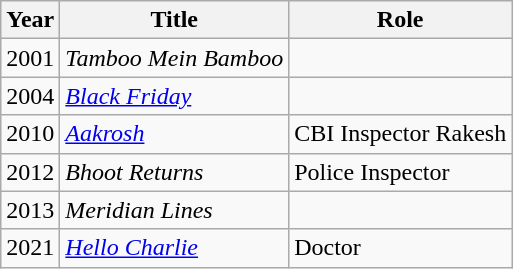<table class="wikitable sortable">
<tr>
<th>Year</th>
<th>Title</th>
<th>Role</th>
</tr>
<tr>
<td>2001</td>
<td><em>Tamboo Mein Bamboo</em></td>
<td></td>
</tr>
<tr>
<td>2004</td>
<td><em><a href='#'>Black Friday</a></em></td>
<td></td>
</tr>
<tr>
<td>2010</td>
<td><em><a href='#'>Aakrosh</a></em></td>
<td>CBI Inspector Rakesh</td>
</tr>
<tr>
<td>2012</td>
<td><em>Bhoot Returns</em></td>
<td>Police Inspector</td>
</tr>
<tr>
<td>2013</td>
<td><em>Meridian Lines</em></td>
<td></td>
</tr>
<tr>
<td>2021</td>
<td><em><a href='#'>Hello Charlie</a></em></td>
<td>Doctor</td>
</tr>
</table>
